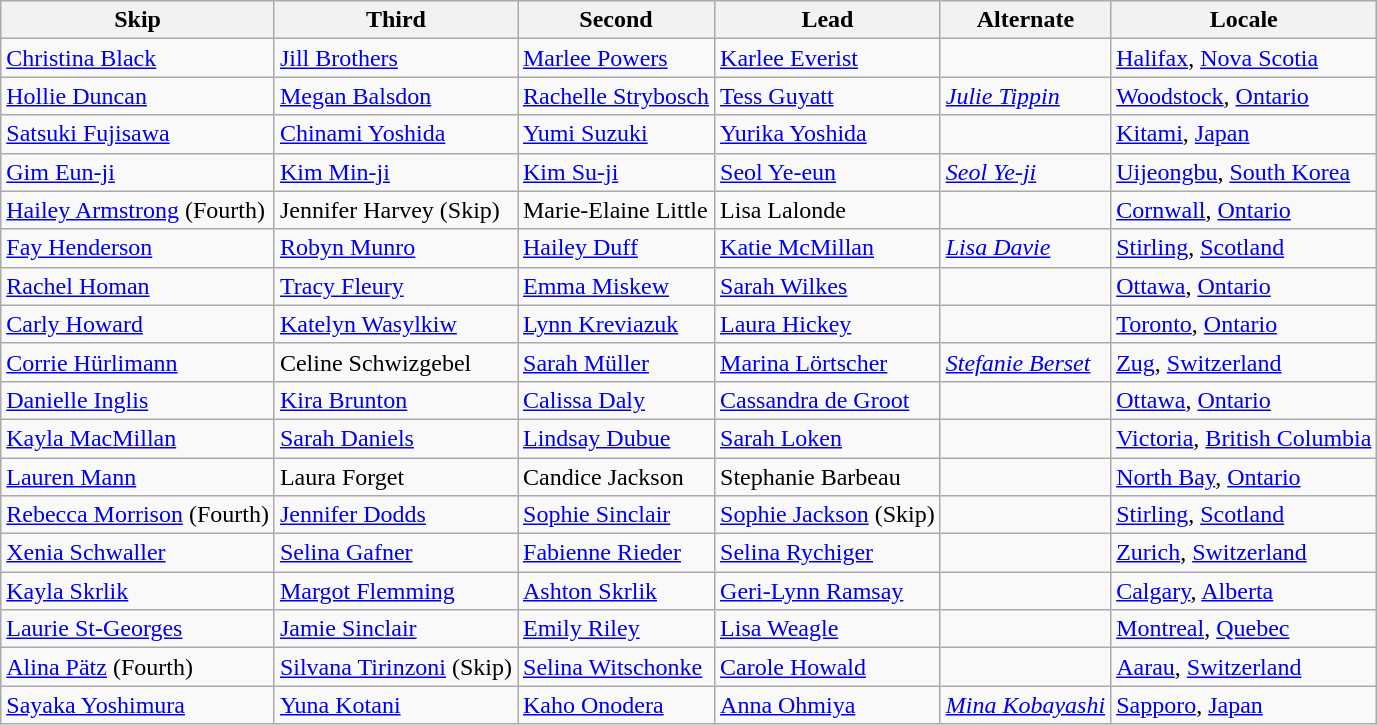<table class=wikitable>
<tr>
<th scope="col">Skip</th>
<th scope="col">Third</th>
<th scope="col">Second</th>
<th scope="col">Lead</th>
<th scope="col">Alternate</th>
<th scope="col">Locale</th>
</tr>
<tr>
<td><a href='#'>Christina Black</a></td>
<td><a href='#'>Jill Brothers</a></td>
<td><a href='#'>Marlee Powers</a></td>
<td><a href='#'>Karlee Everist</a></td>
<td></td>
<td> <a href='#'>Halifax</a>, <a href='#'>Nova Scotia</a></td>
</tr>
<tr>
<td><a href='#'>Hollie Duncan</a></td>
<td><a href='#'>Megan Balsdon</a></td>
<td><a href='#'>Rachelle Strybosch</a></td>
<td><a href='#'>Tess Guyatt</a></td>
<td><em><a href='#'>Julie Tippin</a></em></td>
<td> <a href='#'>Woodstock</a>, <a href='#'>Ontario</a></td>
</tr>
<tr>
<td><a href='#'>Satsuki Fujisawa</a></td>
<td><a href='#'>Chinami Yoshida</a></td>
<td><a href='#'>Yumi Suzuki</a></td>
<td><a href='#'>Yurika Yoshida</a></td>
<td></td>
<td> <a href='#'>Kitami</a>, <a href='#'>Japan</a></td>
</tr>
<tr>
<td><a href='#'>Gim Eun-ji</a></td>
<td><a href='#'>Kim Min-ji</a></td>
<td><a href='#'>Kim Su-ji</a></td>
<td><a href='#'>Seol Ye-eun</a></td>
<td><em><a href='#'>Seol Ye-ji</a></em></td>
<td> <a href='#'>Uijeongbu</a>, <a href='#'>South Korea</a></td>
</tr>
<tr>
<td><a href='#'>Hailey Armstrong</a> (Fourth)</td>
<td>Jennifer Harvey (Skip)</td>
<td>Marie-Elaine Little</td>
<td>Lisa Lalonde</td>
<td></td>
<td> <a href='#'>Cornwall</a>, <a href='#'>Ontario</a></td>
</tr>
<tr>
<td><a href='#'>Fay Henderson</a></td>
<td><a href='#'>Robyn Munro</a></td>
<td><a href='#'>Hailey Duff</a></td>
<td><a href='#'>Katie McMillan</a></td>
<td><em><a href='#'>Lisa Davie</a></em></td>
<td> <a href='#'>Stirling</a>, <a href='#'>Scotland</a></td>
</tr>
<tr>
<td><a href='#'>Rachel Homan</a></td>
<td><a href='#'>Tracy Fleury</a></td>
<td><a href='#'>Emma Miskew</a></td>
<td><a href='#'>Sarah Wilkes</a></td>
<td></td>
<td> <a href='#'>Ottawa</a>, <a href='#'>Ontario</a></td>
</tr>
<tr>
<td><a href='#'>Carly Howard</a></td>
<td><a href='#'>Katelyn Wasylkiw</a></td>
<td><a href='#'>Lynn Kreviazuk</a></td>
<td><a href='#'>Laura Hickey</a></td>
<td></td>
<td> <a href='#'>Toronto</a>, <a href='#'>Ontario</a></td>
</tr>
<tr>
<td><a href='#'>Corrie Hürlimann</a></td>
<td>Celine Schwizgebel</td>
<td><a href='#'>Sarah Müller</a></td>
<td><a href='#'>Marina Lörtscher</a></td>
<td><em><a href='#'>Stefanie Berset</a></em></td>
<td> <a href='#'>Zug</a>, <a href='#'>Switzerland</a></td>
</tr>
<tr>
<td><a href='#'>Danielle Inglis</a></td>
<td><a href='#'>Kira Brunton</a></td>
<td><a href='#'>Calissa Daly</a></td>
<td><a href='#'>Cassandra de Groot</a></td>
<td></td>
<td> <a href='#'>Ottawa</a>, <a href='#'>Ontario</a></td>
</tr>
<tr>
<td><a href='#'>Kayla MacMillan</a></td>
<td><a href='#'>Sarah Daniels</a></td>
<td><a href='#'>Lindsay Dubue</a></td>
<td><a href='#'>Sarah Loken</a></td>
<td></td>
<td> <a href='#'>Victoria</a>, <a href='#'>British Columbia</a></td>
</tr>
<tr>
<td><a href='#'>Lauren Mann</a></td>
<td>Laura Forget</td>
<td>Candice Jackson</td>
<td>Stephanie Barbeau</td>
<td></td>
<td> <a href='#'>North Bay</a>, <a href='#'>Ontario</a></td>
</tr>
<tr>
<td><a href='#'>Rebecca Morrison</a> (Fourth)</td>
<td><a href='#'>Jennifer Dodds</a></td>
<td><a href='#'>Sophie Sinclair</a></td>
<td><a href='#'>Sophie Jackson</a> (Skip)</td>
<td></td>
<td> <a href='#'>Stirling</a>, <a href='#'>Scotland</a></td>
</tr>
<tr>
<td><a href='#'>Xenia Schwaller</a></td>
<td><a href='#'>Selina Gafner</a></td>
<td><a href='#'>Fabienne Rieder</a></td>
<td><a href='#'>Selina Rychiger</a></td>
<td></td>
<td> <a href='#'>Zurich</a>, <a href='#'>Switzerland</a></td>
</tr>
<tr>
<td><a href='#'>Kayla Skrlik</a></td>
<td><a href='#'>Margot Flemming</a></td>
<td><a href='#'>Ashton Skrlik</a></td>
<td><a href='#'>Geri-Lynn Ramsay</a></td>
<td></td>
<td> <a href='#'>Calgary</a>, <a href='#'>Alberta</a></td>
</tr>
<tr>
<td><a href='#'>Laurie St-Georges</a></td>
<td><a href='#'>Jamie Sinclair</a></td>
<td><a href='#'>Emily Riley</a></td>
<td><a href='#'>Lisa Weagle</a></td>
<td></td>
<td> <a href='#'>Montreal</a>, <a href='#'>Quebec</a></td>
</tr>
<tr>
<td><a href='#'>Alina Pätz</a> (Fourth)</td>
<td><a href='#'>Silvana Tirinzoni</a> (Skip)</td>
<td><a href='#'>Selina Witschonke</a></td>
<td><a href='#'>Carole Howald</a></td>
<td></td>
<td> <a href='#'>Aarau</a>, <a href='#'>Switzerland</a></td>
</tr>
<tr>
<td><a href='#'>Sayaka Yoshimura</a></td>
<td><a href='#'>Yuna Kotani</a></td>
<td><a href='#'>Kaho Onodera</a></td>
<td><a href='#'>Anna Ohmiya</a></td>
<td><em><a href='#'>Mina Kobayashi</a></em></td>
<td> <a href='#'>Sapporo</a>, <a href='#'>Japan</a></td>
</tr>
</table>
